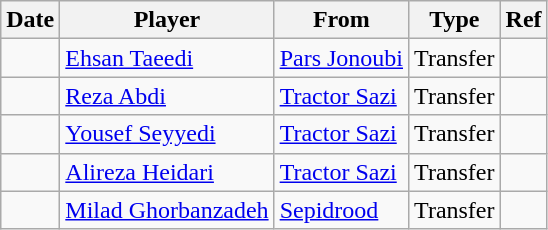<table class="wikitable">
<tr>
<th><strong>Date</strong></th>
<th><strong>Player</strong></th>
<th><strong>From</strong></th>
<th><strong>Type</strong></th>
<th><strong>Ref</strong></th>
</tr>
<tr>
<td></td>
<td> <a href='#'>Ehsan Taeedi</a></td>
<td> <a href='#'>Pars Jonoubi</a></td>
<td>Transfer</td>
<td></td>
</tr>
<tr>
<td></td>
<td> <a href='#'> Reza Abdi</a></td>
<td> <a href='#'>Tractor Sazi</a></td>
<td>Transfer</td>
<td></td>
</tr>
<tr>
<td></td>
<td> <a href='#'>Yousef Seyyedi</a></td>
<td> <a href='#'>Tractor Sazi</a></td>
<td>Transfer</td>
<td></td>
</tr>
<tr>
<td></td>
<td> <a href='#'>Alireza Heidari</a></td>
<td> <a href='#'>Tractor Sazi</a></td>
<td>Transfer</td>
<td></td>
</tr>
<tr>
<td></td>
<td> <a href='#'>Milad Ghorbanzadeh</a></td>
<td> <a href='#'>Sepidrood</a></td>
<td>Transfer</td>
<td></td>
</tr>
</table>
